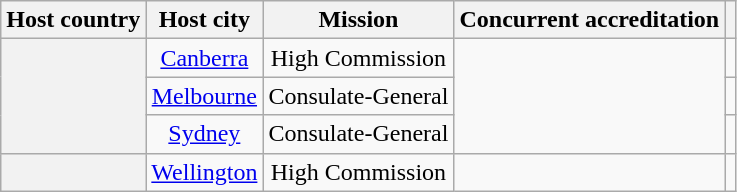<table class="wikitable plainrowheaders" style="text-align:center;">
<tr>
<th scope="col">Host country</th>
<th scope="col">Host city</th>
<th scope="col">Mission</th>
<th scope="col">Concurrent accreditation</th>
<th scope="col"></th>
</tr>
<tr>
<th scope="row" rowspan="3"></th>
<td><a href='#'>Canberra</a></td>
<td>High Commission</td>
<td rowspan="3"></td>
<td></td>
</tr>
<tr>
<td><a href='#'>Melbourne</a></td>
<td>Consulate-General</td>
<td></td>
</tr>
<tr>
<td><a href='#'>Sydney</a></td>
<td>Consulate-General</td>
<td></td>
</tr>
<tr>
<th scope="row"></th>
<td><a href='#'>Wellington</a></td>
<td>High Commission</td>
<td></td>
<td></td>
</tr>
</table>
